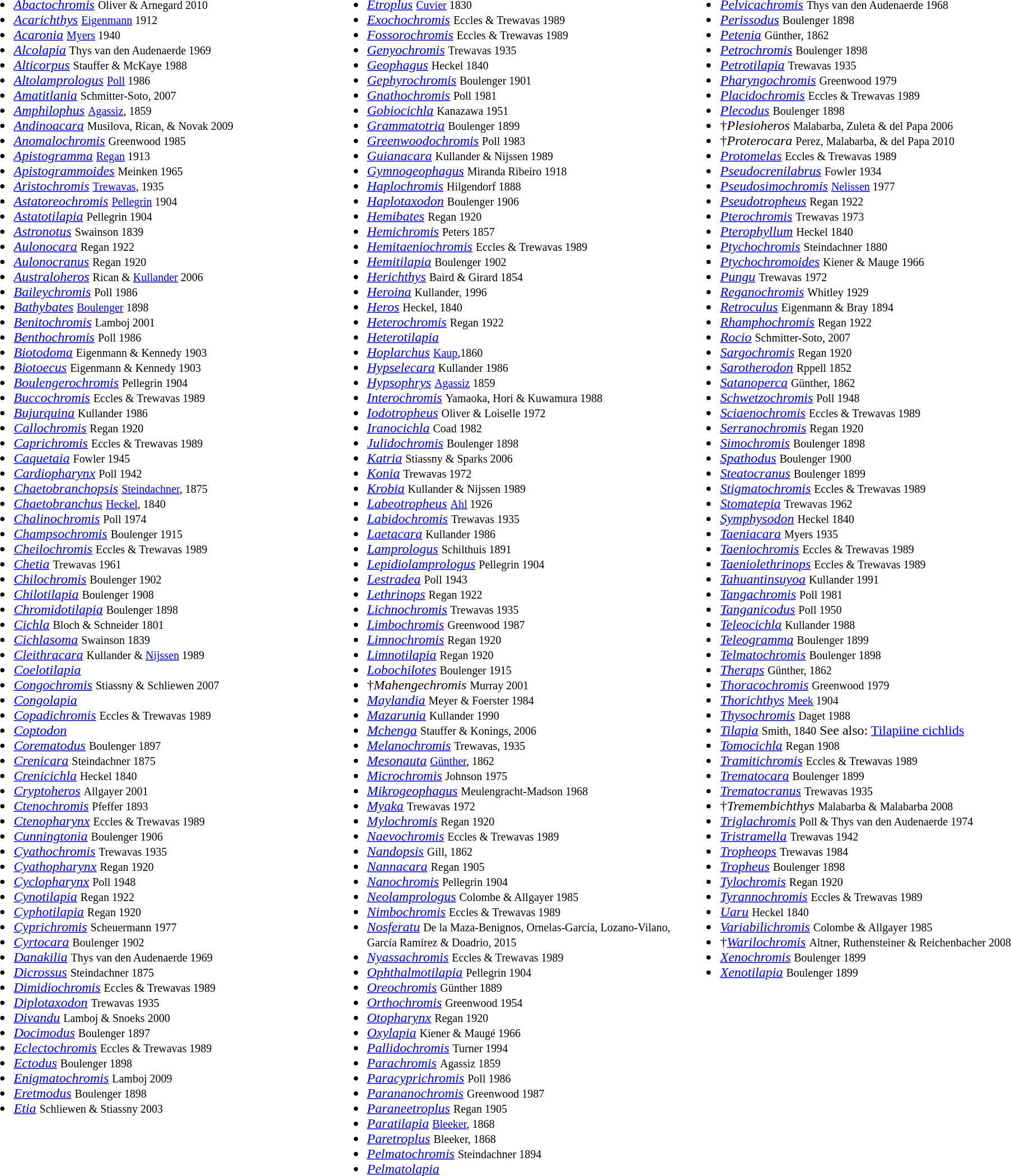<table>
<tr>
<td style="vertical-align: top; width: 33%;"><br><ul><li><em><a href='#'>Abactochromis</a></em> <small>Oliver & Arnegard 2010</small></li><li><em><a href='#'>Acarichthys</a></em> <small><a href='#'>Eigenmann</a> 1912</small></li><li><em><a href='#'>Acaronia</a></em> <small><a href='#'>Myers</a> 1940</small></li><li><em><a href='#'>Alcolapia</a></em> <small>Thys van den Audenaerde 1969</small></li><li><em><a href='#'>Alticorpus</a></em> <small>Stauffer & McKaye 1988</small></li><li><em><a href='#'>Altolamprologus</a></em> <small><a href='#'>Poll</a> 1986 </small></li><li><em><a href='#'>Amatitlania</a></em> <small>Schmitter-Soto, 2007</small></li><li><em><a href='#'>Amphilophus</a></em> <small><a href='#'>Agassiz</a>, 1859</small></li><li><em><a href='#'>Andinoacara</a></em> <small>Musilova, Rican, & Novak 2009</small></li><li><em><a href='#'>Anomalochromis</a></em> <small>Greenwood 1985</small></li><li><em><a href='#'>Apistogramma</a></em> <small><a href='#'>Regan</a> 1913</small></li><li><em><a href='#'>Apistogrammoides</a></em> <small>Meinken 1965 </small></li><li><em><a href='#'>Aristochromis</a></em> <small><a href='#'>Trewavas</a>, 1935</small></li><li><em><a href='#'>Astatoreochromis</a></em> <small><a href='#'>Pellegrin</a> 1904</small></li><li><em><a href='#'>Astatotilapia</a></em> <small>Pellegrin 1904</small></li><li><em><a href='#'>Astronotus</a></em> <small>Swainson 1839</small></li><li><em><a href='#'>Aulonocara</a></em> <small>Regan 1922</small></li><li><em><a href='#'>Aulonocranus</a></em> <small>Regan 1920</small></li><li><em><a href='#'>Australoheros</a></em> <small>Rican & <a href='#'>Kullander</a> 2006 </small></li><li><em><a href='#'>Baileychromis</a></em> <small>Poll 1986</small></li><li><em><a href='#'>Bathybates</a></em> <small><a href='#'>Boulenger</a> 1898</small></li><li><em><a href='#'>Benitochromis</a></em> <small>Lamboj 2001</small></li><li><em><a href='#'>Benthochromis</a></em> <small>Poll 1986</small></li><li><em><a href='#'>Biotodoma</a></em> <small>Eigenmann & Kennedy 1903</small></li><li><em><a href='#'>Biotoecus</a></em> <small>Eigenmann & Kennedy 1903</small></li><li><em><a href='#'>Boulengerochromis</a></em> <small>Pellegrin 1904</small></li><li><em><a href='#'>Buccochromis</a></em> <small>Eccles & Trewavas 1989</small></li><li><em><a href='#'>Bujurquina</a></em> <small>Kullander 1986</small></li><li><em><a href='#'>Callochromis</a></em> <small>Regan 1920</small></li><li><em><a href='#'>Caprichromis</a></em> <small>Eccles & Trewavas 1989</small></li><li><em><a href='#'>Caquetaia</a></em> <small>Fowler 1945</small></li><li><em><a href='#'>Cardiopharynx</a></em> <small>Poll 1942</small></li><li><em><a href='#'>Chaetobranchopsis</a></em> <small><a href='#'>Steindachner</a>, 1875</small></li><li><em><a href='#'>Chaetobranchus</a></em> <small><a href='#'>Heckel</a>, 1840</small></li><li><em><a href='#'>Chalinochromis</a></em> <small>Poll 1974</small></li><li><em><a href='#'>Champsochromis</a></em> <small>Boulenger 1915</small></li><li><em><a href='#'>Cheilochromis</a></em> <small>Eccles & Trewavas 1989</small></li><li><em><a href='#'>Chetia</a></em> <small>Trewavas 1961</small></li><li><em><a href='#'>Chilochromis</a></em> <small>Boulenger 1902</small></li><li><em><a href='#'>Chilotilapia</a></em> <small>Boulenger 1908</small></li><li><em><a href='#'>Chromidotilapia</a></em> <small>Boulenger 1898</small></li><li><em><a href='#'>Cichla</a></em> <small>Bloch & Schneider 1801</small></li><li><em><a href='#'>Cichlasoma</a></em> <small>Swainson 1839</small></li><li><em><a href='#'>Cleithracara</a></em> <small>Kullander & <a href='#'>Nijssen</a> 1989</small></li><li><em><a href='#'>Coelotilapia</a></em></li><li><em><a href='#'>Congochromis</a></em> <small>Stiassny & Schliewen 2007</small></li><li><em><a href='#'>Congolapia</a></em></li><li><em><a href='#'>Copadichromis</a></em> <small>Eccles & Trewavas 1989</small></li><li><em><a href='#'>Coptodon</a></em></li><li><em><a href='#'>Corematodus</a></em> <small>Boulenger 1897</small></li><li><em><a href='#'>Crenicara</a></em> <small>Steindachner 1875 </small></li><li><em><a href='#'>Crenicichla</a></em> <small>Heckel 1840</small></li><li><em><a href='#'>Cryptoheros</a></em> <small>Allgayer 2001</small></li><li><em><a href='#'>Ctenochromis</a></em> <small>Pfeffer 1893</small></li><li><em><a href='#'>Ctenopharynx</a></em> <small>Eccles & Trewavas 1989</small></li><li><em><a href='#'>Cunningtonia</a></em> <small>Boulenger 1906</small></li><li><em><a href='#'>Cyathochromis</a></em> <small>Trewavas 1935</small></li><li><em><a href='#'>Cyathopharynx</a></em> <small>Regan 1920</small></li><li><em><a href='#'>Cyclopharynx</a></em> <small>Poll 1948</small></li><li><em><a href='#'>Cynotilapia</a></em> <small>Regan 1922</small></li><li><em><a href='#'>Cyphotilapia</a></em> <small>Regan 1920</small></li><li><em><a href='#'>Cyprichromis</a></em> <small>Scheuermann 1977</small></li><li><em><a href='#'>Cyrtocara</a></em> <small>Boulenger 1902</small></li><li><em><a href='#'>Danakilia</a></em> <small>Thys van den Audenaerde 1969</small></li><li><em><a href='#'>Dicrossus</a></em> <small>Steindachner 1875 </small></li><li><em><a href='#'>Dimidiochromis</a></em> <small>Eccles & Trewavas 1989</small></li><li><em><a href='#'>Diplotaxodon</a></em> <small>Trewavas 1935</small></li><li><em><a href='#'>Divandu</a></em> <small>Lamboj & Snoeks 2000</small></li><li><em><a href='#'>Docimodus</a></em> <small>Boulenger 1897</small></li><li><em><a href='#'>Eclectochromis</a></em> <small>Eccles & Trewavas 1989</small></li><li><em><a href='#'>Ectodus</a></em> <small>Boulenger 1898</small></li><li><em><a href='#'>Enigmatochromis</a></em> <small>Lamboj 2009</small></li><li><em><a href='#'>Eretmodus</a></em> <small>Boulenger 1898</small></li><li><em><a href='#'>Etia</a></em> <small>Schliewen & Stiassny 2003</small></li></ul></td>
<td style="vertical-align: top; width: 33%;"><br><ul><li><em><a href='#'>Etroplus</a></em> <small><a href='#'>Cuvier</a> 1830</small></li><li><em><a href='#'>Exochochromis</a></em> <small>Eccles & Trewavas 1989</small></li><li><em><a href='#'>Fossorochromis</a></em> <small>Eccles & Trewavas 1989</small></li><li><em><a href='#'>Genyochromis</a></em> <small>Trewavas 1935</small></li><li><em><a href='#'>Geophagus</a></em> <small>Heckel 1840 </small></li><li><em><a href='#'>Gephyrochromis</a></em> <small>Boulenger 1901 </small></li><li><em><a href='#'>Gnathochromis</a></em> <small>Poll 1981</small></li><li><em><a href='#'>Gobiocichla</a></em> <small>Kanazawa 1951</small></li><li><em><a href='#'>Grammatotria</a></em> <small>Boulenger 1899</small></li><li><em><a href='#'>Greenwoodochromis</a></em> <small>Poll 1983</small></li><li><em><a href='#'>Guianacara</a></em> <small>Kullander & Nijssen 1989</small></li><li><em><a href='#'>Gymnogeophagus</a></em> <small>Miranda Ribeiro 1918 </small></li><li><em><a href='#'>Haplochromis</a></em> <small>Hilgendorf 1888</small></li><li><em><a href='#'>Haplotaxodon</a></em> <small>Boulenger 1906</small></li><li><em><a href='#'>Hemibates</a></em> <small>Regan 1920</small></li><li><em><a href='#'>Hemichromis</a></em> <small>Peters 1857</small></li><li><em><a href='#'>Hemitaeniochromis</a></em> <small>Eccles & Trewavas 1989</small></li><li><em><a href='#'>Hemitilapia</a></em> <small>Boulenger 1902</small></li><li><em><a href='#'>Herichthys</a></em> <small>Baird & Girard 1854</small></li><li><em><a href='#'>Heroina</a></em> <small>Kullander, 1996</small></li><li><em><a href='#'>Heros</a></em> <small>Heckel, 1840</small></li><li><em><a href='#'>Heterochromis</a></em> <small>Regan 1922</small></li><li><em><a href='#'>Heterotilapia</a></em></li><li><em><a href='#'>Hoplarchus</a></em> <small><a href='#'>Kaup</a>,1860</small></li><li><em><a href='#'>Hypselecara</a></em> <small>Kullander 1986</small></li><li><em><a href='#'>Hypsophrys</a></em> <small><a href='#'>Agassiz</a> 1859</small></li><li><em><a href='#'>Interochromis</a></em> <small>Yamaoka, Hori & Kuwamura 1988</small></li><li><em><a href='#'>Iodotropheus</a></em> <small>Oliver & Loiselle 1972 </small></li><li><em><a href='#'>Iranocichla</a></em> <small>Coad 1982</small></li><li><em><a href='#'>Julidochromis</a></em> <small>Boulenger 1898</small></li><li><em><a href='#'>Katria</a></em> <small>Stiassny & Sparks 2006</small></li><li><em><a href='#'>Konia</a></em> <small>Trewavas 1972</small></li><li><em><a href='#'>Krobia</a></em> <small>Kullander & Nijssen 1989</small></li><li><em><a href='#'>Labeotropheus</a></em> <small><a href='#'>Ahl</a> 1926 </small></li><li><em><a href='#'>Labidochromis</a></em> <small>Trewavas 1935</small></li><li><em><a href='#'>Laetacara</a></em> <small>Kullander 1986</small></li><li><em><a href='#'>Lamprologus</a></em> <small>Schilthuis 1891 </small></li><li><em><a href='#'>Lepidiolamprologus</a></em> <small>Pellegrin 1904</small></li><li><em><a href='#'>Lestradea</a></em> <small>Poll 1943</small></li><li><em><a href='#'>Lethrinops</a></em> <small>Regan 1922</small></li><li><em><a href='#'>Lichnochromis</a></em> <small>Trewavas 1935</small></li><li><em><a href='#'>Limbochromis</a></em> <small>Greenwood 1987 </small></li><li><em><a href='#'>Limnochromis</a></em> <small>Regan 1920</small></li><li><em><a href='#'>Limnotilapia</a></em> <small>Regan 1920</small></li><li><em><a href='#'>Lobochilotes</a></em> <small>Boulenger 1915</small></li><li>†<em>Mahengechromis</em> <small>Murray 2001</small></li><li><em><a href='#'>Maylandia</a></em>  <small>Meyer & Foerster 1984</small></li><li><em><a href='#'>Mazarunia</a></em> <small>Kullander 1990</small></li><li><em><a href='#'>Mchenga</a></em> <small>Stauffer & Konings, 2006</small></li><li><em><a href='#'>Melanochromis</a></em> <small>Trewavas, 1935</small></li><li><em><a href='#'>Mesonauta</a></em> <small><a href='#'>Günther</a>, 1862</small></li><li><em><a href='#'>Microchromis</a></em> <small>Johnson 1975 </small></li><li><em><a href='#'>Mikrogeophagus</a></em> <small>Meulengracht-Madson 1968</small></li><li><em><a href='#'>Myaka</a></em> <small>Trewavas 1972</small></li><li><em><a href='#'>Mylochromis</a></em> <small>Regan 1920 </small></li><li><em><a href='#'>Naevochromis</a></em> <small>Eccles & Trewavas 1989</small></li><li><em><a href='#'>Nandopsis</a></em> <small>Gill, 1862</small></li><li><em><a href='#'>Nannacara</a></em> <small>Regan 1905</small></li><li><em><a href='#'>Nanochromis</a></em> <small>Pellegrin 1904</small></li><li><em><a href='#'>Neolamprologus</a></em> <small>Colombe & Allgayer 1985</small></li><li><em><a href='#'>Nimbochromis</a></em> <small>Eccles & Trewavas 1989 </small></li><li><em><a href='#'>Nosferatu</a></em> <small>De la Maza-Benignos, Ornelas-García, Lozano-Vilano, García Ramírez & Doadrio, 2015</small></li><li><em><a href='#'>Nyassachromis</a></em> <small>Eccles & Trewavas 1989</small></li><li><em><a href='#'>Ophthalmotilapia</a></em> <small>Pellegrin 1904</small></li><li><em><a href='#'>Oreochromis</a></em> <small>Günther 1889</small></li><li><em><a href='#'>Orthochromis</a></em> <small>Greenwood 1954</small></li><li><em><a href='#'>Otopharynx</a></em> <small>Regan 1920</small></li><li><em><a href='#'>Oxylapia</a></em> <small>Kiener & Maugé 1966 </small></li><li><em><a href='#'>Pallidochromis</a></em> <small>Turner 1994</small></li><li><em><a href='#'>Parachromis</a></em> <small>Agassiz 1859</small></li><li><em><a href='#'>Paracyprichromis</a></em> <small>Poll 1986</small></li><li><em><a href='#'>Parananochromis</a></em> <small>Greenwood 1987</small></li><li><em><a href='#'>Paraneetroplus</a></em> <small>Regan 1905</small></li><li><em><a href='#'>Paratilapia</a></em> <small><a href='#'>Bleeker</a>, 1868</small></li><li><em><a href='#'>Paretroplus</a></em> <small>Bleeker, 1868</small></li><li><em><a href='#'>Pelmatochromis</a></em> <small>Steindachner 1894</small></li><li><em><a href='#'>Pelmatolapia</a></em></li></ul></td>
<td style="vertical-align: top; width: 33%;"><br><ul><li><em><a href='#'>Pelvicachromis</a></em> <small>Thys van den Audenaerde 1968</small></li><li><em><a href='#'>Perissodus</a></em> <small>Boulenger 1898</small></li><li><em><a href='#'>Petenia</a></em> <small>Günther, 1862</small></li><li><em><a href='#'>Petrochromis</a></em> <small>Boulenger 1898</small></li><li><em><a href='#'>Petrotilapia</a></em> <small>Trewavas 1935</small></li><li><em><a href='#'>Pharyngochromis</a></em> <small>Greenwood 1979</small></li><li><em><a href='#'>Placidochromis</a></em> <small>Eccles & Trewavas 1989</small></li><li><em><a href='#'>Plecodus</a></em> <small>Boulenger 1898</small></li><li>†<em>Plesioheros</em> <small>Malabarba, Zuleta & del Papa 2006</small></li><li>†<em>Proterocara</em> <small>Perez, Malabarba, & del Papa 2010</small></li><li><em><a href='#'>Protomelas</a></em> <small>Eccles & Trewavas 1989</small></li><li><em><a href='#'>Pseudocrenilabrus</a></em> <small>Fowler 1934</small></li><li><em><a href='#'>Pseudosimochromis</a></em> <small><a href='#'>Nelissen</a> 1977 </small></li><li><em><a href='#'>Pseudotropheus</a></em> <small>Regan 1922</small></li><li><em><a href='#'>Pterochromis</a></em> <small>Trewavas 1973</small></li><li><em><a href='#'>Pterophyllum</a></em> <small>Heckel 1840</small></li><li><em><a href='#'>Ptychochromis</a></em> <small>Steindachner 1880</small></li><li><em><a href='#'>Ptychochromoides</a></em> <small>Kiener & Mauge 1966</small> </li><li><em><a href='#'>Pungu</a></em> <small>Trewavas 1972 </small></li><li><em><a href='#'>Reganochromis</a></em> <small>Whitley 1929</small></li><li><em><a href='#'>Retroculus</a></em> <small>Eigenmann & Bray 1894</small></li><li><em><a href='#'>Rhamphochromis</a></em> <small>Regan 1922</small></li><li><em><a href='#'>Rocio</a></em> <small>Schmitter-Soto, 2007</small></li><li><em><a href='#'>Sargochromis</a></em> <small>Regan 1920 </small></li><li><em><a href='#'>Sarotherodon</a></em> <small>Rppell 1852</small></li><li><em><a href='#'>Satanoperca</a></em> <small>Günther, 1862 </small></li><li><em><a href='#'>Schwetzochromis</a></em> <small>Poll 1948</small></li><li><em><a href='#'>Sciaenochromis</a></em> <small>Eccles & Trewavas 1989</small></li><li><em><a href='#'>Serranochromis</a></em> <small>Regan 1920</small></li><li><em><a href='#'>Simochromis</a></em> <small>Boulenger 1898</small></li><li><em><a href='#'>Spathodus</a></em> <small>Boulenger 1900</small></li><li><em><a href='#'>Steatocranus</a></em> <small>Boulenger 1899</small></li><li><em><a href='#'>Stigmatochromis</a></em> <small>Eccles & Trewavas 1989</small></li><li><em><a href='#'>Stomatepia</a></em> <small>Trewavas 1962</small></li><li><em><a href='#'>Symphysodon</a></em> <small>Heckel 1840</small></li><li><em><a href='#'>Taeniacara</a></em> <small>Myers 1935</small></li><li><em><a href='#'>Taeniochromis</a></em> <small>Eccles & Trewavas 1989</small></li><li><em><a href='#'>Taeniolethrinops</a></em> <small>Eccles & Trewavas 1989</small></li><li><em><a href='#'>Tahuantinsuyoa</a></em> <small>Kullander 1991 </small></li><li><em><a href='#'>Tangachromis</a></em> <small>Poll 1981</small></li><li><em><a href='#'>Tanganicodus</a></em> <small>Poll 1950</small></li><li><em><a href='#'>Teleocichla</a></em> <small>Kullander 1988</small></li><li><em><a href='#'>Teleogramma</a></em> <small>Boulenger 1899</small></li><li><em><a href='#'>Telmatochromis</a></em> <small>Boulenger 1898</small></li><li><em><a href='#'>Theraps</a></em> <small>Günther, 1862 </small></li><li><em><a href='#'>Thoracochromis</a></em> <small>Greenwood 1979 </small></li><li><em><a href='#'>Thorichthys</a></em> <small><a href='#'>Meek</a> 1904</small></li><li><em><a href='#'>Thysochromis</a></em> <small>Daget 1988</small></li><li><em><a href='#'>Tilapia</a></em> <small>Smith, 1840</small> See also: <a href='#'>Tilapiine cichlids</a></li><li><em><a href='#'>Tomocichla</a></em> <small>Regan 1908  </small></li><li><em><a href='#'>Tramitichromis</a></em> <small>Eccles & Trewavas 1989</small></li><li><em><a href='#'>Trematocara</a></em> <small>Boulenger 1899 </small></li><li><em><a href='#'>Trematocranus</a></em> <small>Trewavas 1935</small></li><li>†<em>Tremembichthys</em> <small>Malabarba & Malabarba 2008</small></li><li><em><a href='#'>Triglachromis</a></em> <small>Poll & Thys van den Audenaerde 1974</small></li><li><em><a href='#'>Tristramella</a></em> <small>Trewavas 1942</small></li><li><em><a href='#'>Tropheops</a></em> <small>Trewavas 1984 </small></li><li><em><a href='#'>Tropheus</a></em> <small>Boulenger 1898 </small></li><li><em><a href='#'>Tylochromis</a></em> <small>Regan 1920 </small></li><li><em><a href='#'>Tyrannochromis</a></em> <small>Eccles & Trewavas 1989</small></li><li><em><a href='#'>Uaru</a></em> <small>Heckel 1840</small></li><li><em><a href='#'>Variabilichromis</a></em> <small>Colombe & Allgayer 1985</small></li><li>†<em><a href='#'>Warilochromis</a></em> <small>Altner, Ruthensteiner & Reichenbacher 2008</small></li><li><em><a href='#'>Xenochromis</a></em> <small>Boulenger 1899</small></li><li><em><a href='#'>Xenotilapia</a></em> <small>Boulenger 1899</small></li></ul></td>
</tr>
</table>
